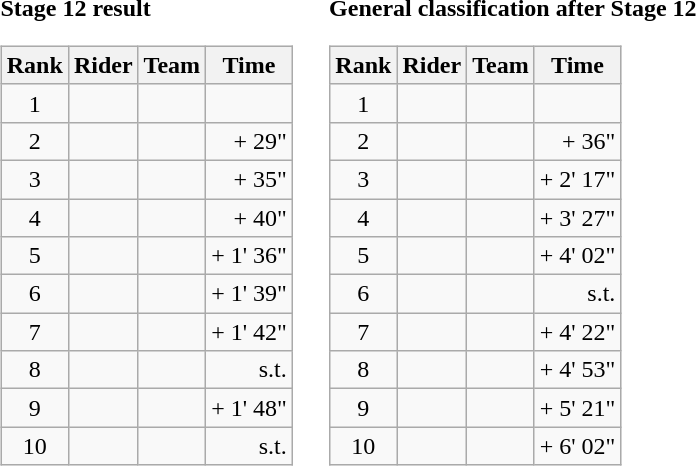<table>
<tr>
<td><strong>Stage 12 result</strong><br><table class="wikitable">
<tr>
<th scope="col">Rank</th>
<th scope="col">Rider</th>
<th scope="col">Team</th>
<th scope="col">Time</th>
</tr>
<tr>
<td style="text-align:center;">1</td>
<td></td>
<td></td>
<td style="text-align:right;"></td>
</tr>
<tr>
<td style="text-align:center;">2</td>
<td></td>
<td></td>
<td style="text-align:right;">+ 29"</td>
</tr>
<tr>
<td style="text-align:center;">3</td>
<td></td>
<td></td>
<td style="text-align:right;">+ 35"</td>
</tr>
<tr>
<td style="text-align:center;">4</td>
<td></td>
<td></td>
<td style="text-align:right;">+ 40"</td>
</tr>
<tr>
<td style="text-align:center;">5</td>
<td></td>
<td></td>
<td style="text-align:right;">+ 1' 36"</td>
</tr>
<tr>
<td style="text-align:center;">6</td>
<td></td>
<td></td>
<td style="text-align:right;">+ 1' 39"</td>
</tr>
<tr>
<td style="text-align:center;">7</td>
<td></td>
<td></td>
<td style="text-align:right;">+ 1' 42"</td>
</tr>
<tr>
<td style="text-align:center;">8</td>
<td></td>
<td></td>
<td style="text-align:right;">s.t.</td>
</tr>
<tr>
<td style="text-align:center;">9</td>
<td></td>
<td></td>
<td style="text-align:right;">+ 1' 48"</td>
</tr>
<tr>
<td style="text-align:center;">10</td>
<td></td>
<td></td>
<td style="text-align:right;">s.t.</td>
</tr>
</table>
</td>
<td></td>
<td><strong>General classification after Stage 12</strong><br><table class="wikitable">
<tr>
<th scope="col">Rank</th>
<th scope="col">Rider</th>
<th scope="col">Team</th>
<th scope="col">Time</th>
</tr>
<tr>
<td style="text-align:center;">1</td>
<td></td>
<td></td>
<td style="text-align:right;"></td>
</tr>
<tr>
<td style="text-align:center;">2</td>
<td></td>
<td></td>
<td style="text-align:right;">+ 36"</td>
</tr>
<tr>
<td style="text-align:center;">3</td>
<td></td>
<td></td>
<td style="text-align:right;">+ 2' 17"</td>
</tr>
<tr>
<td style="text-align:center;">4</td>
<td></td>
<td></td>
<td style="text-align:right;">+ 3' 27"</td>
</tr>
<tr>
<td style="text-align:center;">5</td>
<td></td>
<td></td>
<td style="text-align:right;">+ 4' 02"</td>
</tr>
<tr>
<td style="text-align:center;">6</td>
<td></td>
<td></td>
<td style="text-align:right;">s.t.</td>
</tr>
<tr>
<td style="text-align:center;">7</td>
<td></td>
<td></td>
<td style="text-align:right;">+ 4' 22"</td>
</tr>
<tr>
<td style="text-align:center;">8</td>
<td></td>
<td></td>
<td style="text-align:right;">+ 4' 53"</td>
</tr>
<tr>
<td style="text-align:center;">9</td>
<td></td>
<td></td>
<td style="text-align:right;">+ 5' 21"</td>
</tr>
<tr>
<td style="text-align:center;">10</td>
<td></td>
<td></td>
<td style="text-align:right;">+ 6' 02"</td>
</tr>
</table>
</td>
</tr>
</table>
